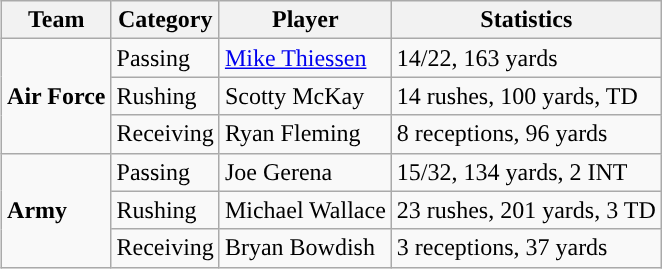<table class="wikitable" style="float: right;">
<tr>
<th>Team</th>
<th>Category</th>
<th>Player</th>
<th>Statistics</th>
</tr>
<tr>
<td rowspan=3><strong>Air Force</strong></td>
<td>Passing</td>
<td><a href='#'>Mike Thiessen</a></td>
<td>14/22, 163 yards</td>
</tr>
<tr>
<td>Rushing</td>
<td>Scotty McKay</td>
<td>14 rushes, 100 yards, TD</td>
</tr>
<tr>
<td>Receiving</td>
<td>Ryan Fleming</td>
<td>8 receptions, 96 yards</td>
</tr>
<tr>
<td rowspan=3><strong>Army</strong></td>
<td>Passing</td>
<td>Joe Gerena</td>
<td>15/32, 134 yards, 2 INT</td>
</tr>
<tr>
<td>Rushing</td>
<td>Michael Wallace</td>
<td>23 rushes, 201 yards, 3 TD</td>
</tr>
<tr>
<td>Receiving</td>
<td>Bryan Bowdish</td>
<td>3 receptions, 37 yards</td>
</tr>
</table>
